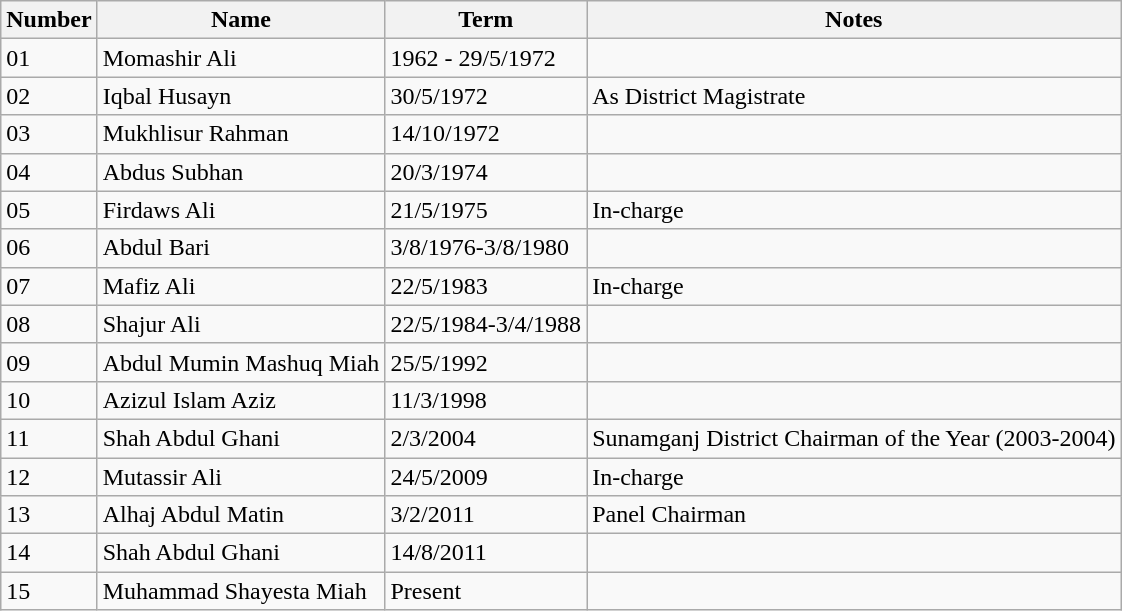<table class="wikitable">
<tr>
<th>Number</th>
<th>Name</th>
<th>Term</th>
<th>Notes</th>
</tr>
<tr>
<td>01</td>
<td>Momashir Ali</td>
<td>1962 - 29/5/1972</td>
<td></td>
</tr>
<tr>
<td>02</td>
<td>Iqbal Husayn</td>
<td>30/5/1972</td>
<td>As District Magistrate</td>
</tr>
<tr>
<td>03</td>
<td>Mukhlisur Rahman</td>
<td>14/10/1972</td>
<td></td>
</tr>
<tr>
<td>04</td>
<td>Abdus Subhan</td>
<td>20/3/1974</td>
<td></td>
</tr>
<tr>
<td>05</td>
<td>Firdaws Ali</td>
<td>21/5/1975</td>
<td>In-charge</td>
</tr>
<tr>
<td>06</td>
<td>Abdul Bari</td>
<td>3/8/1976-3/8/1980</td>
<td></td>
</tr>
<tr>
<td>07</td>
<td>Mafiz Ali</td>
<td>22/5/1983</td>
<td>In-charge</td>
</tr>
<tr>
<td>08</td>
<td>Shajur Ali</td>
<td>22/5/1984-3/4/1988</td>
<td></td>
</tr>
<tr>
<td>09</td>
<td>Abdul Mumin Mashuq Miah</td>
<td>25/5/1992</td>
<td></td>
</tr>
<tr>
<td>10</td>
<td>Azizul Islam Aziz</td>
<td>11/3/1998</td>
<td></td>
</tr>
<tr>
<td>11</td>
<td>Shah Abdul Ghani</td>
<td>2/3/2004</td>
<td>Sunamganj District Chairman of the Year (2003-2004)</td>
</tr>
<tr>
<td>12</td>
<td>Mutassir Ali</td>
<td>24/5/2009</td>
<td>In-charge</td>
</tr>
<tr>
<td>13</td>
<td>Alhaj Abdul Matin</td>
<td>3/2/2011</td>
<td>Panel Chairman</td>
</tr>
<tr>
<td>14</td>
<td>Shah Abdul Ghani</td>
<td>14/8/2011</td>
<td></td>
</tr>
<tr>
<td>15</td>
<td>Muhammad Shayesta Miah</td>
<td>Present</td>
<td></td>
</tr>
</table>
